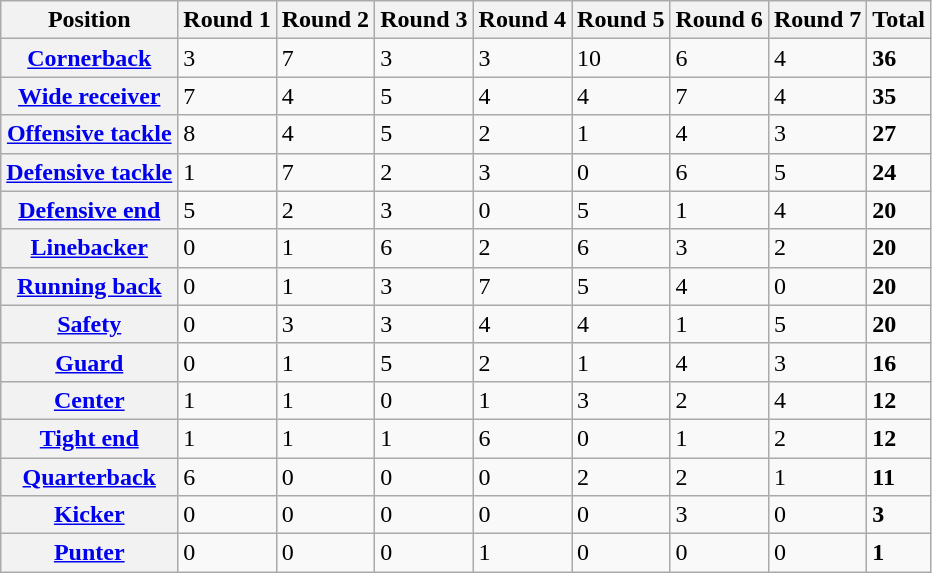<table class="wikitable sortable">
<tr>
<th>Position</th>
<th>Round 1</th>
<th>Round 2</th>
<th>Round 3</th>
<th>Round 4</th>
<th>Round 5</th>
<th>Round 6</th>
<th>Round 7</th>
<th>Total</th>
</tr>
<tr>
<th><a href='#'>Cornerback</a></th>
<td>3</td>
<td>7</td>
<td>3</td>
<td>3</td>
<td>10</td>
<td>6</td>
<td>4</td>
<td><strong>36</strong></td>
</tr>
<tr>
<th><a href='#'>Wide receiver</a></th>
<td>7</td>
<td>4</td>
<td>5</td>
<td>4</td>
<td>4</td>
<td>7</td>
<td>4</td>
<td><strong>35</strong></td>
</tr>
<tr>
<th><a href='#'>Offensive tackle</a></th>
<td>8</td>
<td>4</td>
<td>5</td>
<td>2</td>
<td>1</td>
<td>4</td>
<td>3</td>
<td><strong>27</strong></td>
</tr>
<tr>
<th><a href='#'>Defensive tackle</a></th>
<td>1</td>
<td>7</td>
<td>2</td>
<td>3</td>
<td>0</td>
<td>6</td>
<td>5</td>
<td><strong>24</strong></td>
</tr>
<tr>
<th><a href='#'>Defensive end</a></th>
<td>5</td>
<td>2</td>
<td>3</td>
<td>0</td>
<td>5</td>
<td>1</td>
<td>4</td>
<td><strong>20</strong></td>
</tr>
<tr>
<th><a href='#'>Linebacker</a></th>
<td>0</td>
<td>1</td>
<td>6</td>
<td>2</td>
<td>6</td>
<td>3</td>
<td>2</td>
<td><strong>20</strong></td>
</tr>
<tr>
<th><a href='#'>Running back</a></th>
<td>0</td>
<td>1</td>
<td>3</td>
<td>7</td>
<td>5</td>
<td>4</td>
<td>0</td>
<td><strong>20</strong></td>
</tr>
<tr>
<th><a href='#'>Safety</a></th>
<td>0</td>
<td>3</td>
<td>3</td>
<td>4</td>
<td>4</td>
<td>1</td>
<td>5</td>
<td><strong>20</strong></td>
</tr>
<tr>
<th><a href='#'>Guard</a></th>
<td>0</td>
<td>1</td>
<td>5</td>
<td>2</td>
<td>1</td>
<td>4</td>
<td>3</td>
<td><strong>16</strong></td>
</tr>
<tr>
<th><a href='#'>Center</a></th>
<td>1</td>
<td>1</td>
<td>0</td>
<td>1</td>
<td>3</td>
<td>2</td>
<td>4</td>
<td><strong>12</strong></td>
</tr>
<tr>
<th><a href='#'>Tight end</a></th>
<td>1</td>
<td>1</td>
<td>1</td>
<td>6</td>
<td>0</td>
<td>1</td>
<td>2</td>
<td><strong>12</strong></td>
</tr>
<tr>
<th><a href='#'>Quarterback</a></th>
<td>6</td>
<td>0</td>
<td>0</td>
<td>0</td>
<td>2</td>
<td>2</td>
<td>1</td>
<td><strong>11</strong></td>
</tr>
<tr>
<th><a href='#'>Kicker</a></th>
<td>0</td>
<td>0</td>
<td>0</td>
<td>0</td>
<td>0</td>
<td>3</td>
<td>0</td>
<td><strong>3</strong></td>
</tr>
<tr>
<th><a href='#'>Punter</a></th>
<td>0</td>
<td>0</td>
<td>0</td>
<td>1</td>
<td>0</td>
<td>0</td>
<td>0</td>
<td><strong>1</strong></td>
</tr>
</table>
